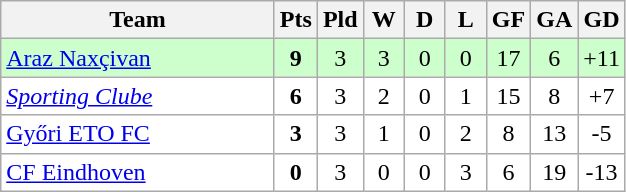<table class="wikitable" style="text-align: center;">
<tr>
<th width="175">Team</th>
<th width="20">Pts</th>
<th width="20">Pld</th>
<th width="20">W</th>
<th width="20">D</th>
<th width="20">L</th>
<th width="20">GF</th>
<th width="20">GA</th>
<th width="20">GD</th>
</tr>
<tr bgcolor=ccffcc>
<td align="left"> <a href='#'>Araz Naxçivan</a></td>
<td><strong>9</strong></td>
<td>3</td>
<td>3</td>
<td>0</td>
<td>0</td>
<td>17</td>
<td>6</td>
<td>+11</td>
</tr>
<tr bgcolor=ffffff>
<td align="left"> <em><a href='#'>Sporting Clube</a></em></td>
<td><strong>6</strong></td>
<td>3</td>
<td>2</td>
<td>0</td>
<td>1</td>
<td>15</td>
<td>8</td>
<td>+7</td>
</tr>
<tr bgcolor=ffffff>
<td align="left"> <a href='#'>Győri ETO FC</a></td>
<td><strong>3</strong></td>
<td>3</td>
<td>1</td>
<td>0</td>
<td>2</td>
<td>8</td>
<td>13</td>
<td>-5</td>
</tr>
<tr bgcolor=ffffff>
<td align="left"> <a href='#'>CF Eindhoven</a></td>
<td><strong>0</strong></td>
<td>3</td>
<td>0</td>
<td>0</td>
<td>3</td>
<td>6</td>
<td>19</td>
<td>-13</td>
</tr>
</table>
